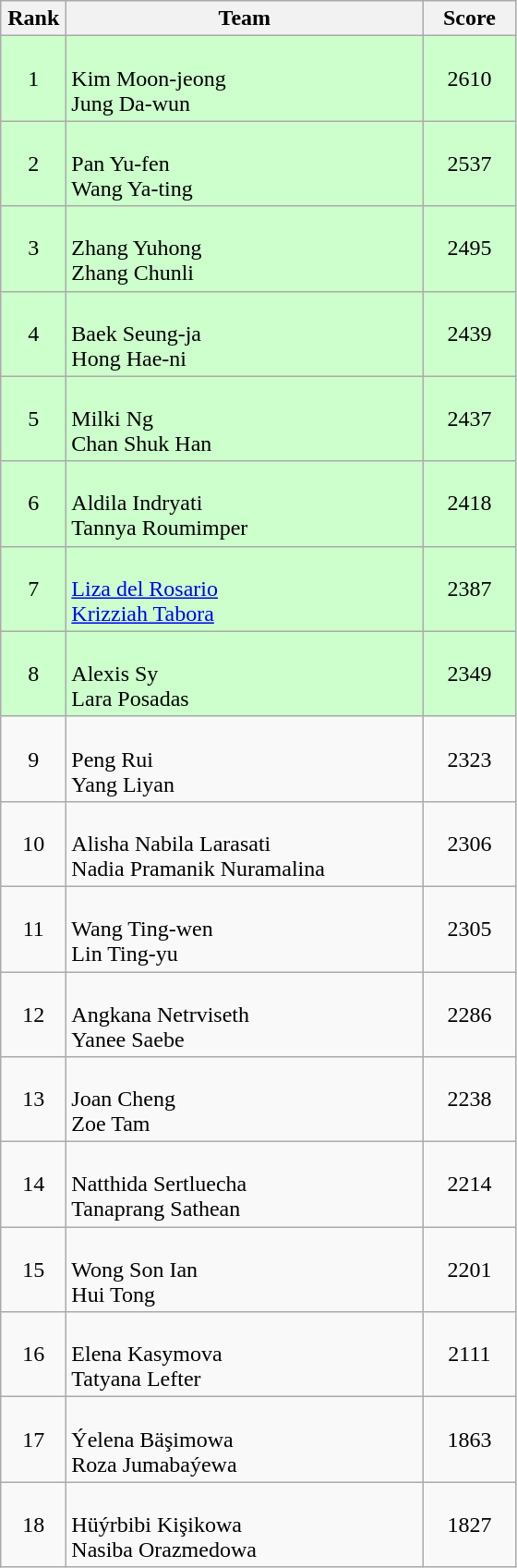<table class=wikitable style="text-align:center">
<tr>
<th width=40>Rank</th>
<th width=250>Team</th>
<th width=60>Score</th>
</tr>
<tr bgcolor="ccffcc">
<td>1</td>
<td align=left><br>Kim Moon-jeong<br>Jung Da-wun</td>
<td>2610</td>
</tr>
<tr bgcolor="ccffcc">
<td>2</td>
<td align=left><br>Pan Yu-fen<br>Wang Ya-ting</td>
<td>2537</td>
</tr>
<tr bgcolor="ccffcc">
<td>3</td>
<td align=left><br>Zhang Yuhong<br>Zhang Chunli</td>
<td>2495</td>
</tr>
<tr bgcolor="ccffcc">
<td>4</td>
<td align=left><br>Baek Seung-ja<br>Hong Hae-ni</td>
<td>2439</td>
</tr>
<tr bgcolor="ccffcc">
<td>5</td>
<td align=left><br>Milki Ng<br>Chan Shuk Han</td>
<td>2437</td>
</tr>
<tr bgcolor="ccffcc">
<td>6</td>
<td align=left><br>Aldila Indryati<br>Tannya Roumimper</td>
<td>2418</td>
</tr>
<tr bgcolor="ccffcc">
<td>7</td>
<td align=left><br><a href='#'>Liza del Rosario</a><br><a href='#'>Krizziah Tabora</a></td>
<td>2387</td>
</tr>
<tr bgcolor="ccffcc">
<td>8</td>
<td align=left><br>Alexis Sy<br>Lara Posadas</td>
<td>2349</td>
</tr>
<tr>
<td>9</td>
<td align=left><br>Peng Rui<br>Yang Liyan</td>
<td>2323</td>
</tr>
<tr>
<td>10</td>
<td align=left><br>Alisha Nabila Larasati<br>Nadia Pramanik Nuramalina</td>
<td>2306</td>
</tr>
<tr>
<td>11</td>
<td align=left><br>Wang Ting-wen<br>Lin Ting-yu</td>
<td>2305</td>
</tr>
<tr>
<td>12</td>
<td align=left><br>Angkana Netrviseth<br>Yanee Saebe</td>
<td>2286</td>
</tr>
<tr>
<td>13</td>
<td align=left><br>Joan Cheng<br>Zoe Tam</td>
<td>2238</td>
</tr>
<tr>
<td>14</td>
<td align=left><br>Natthida Sertluecha<br>Tanaprang Sathean</td>
<td>2214</td>
</tr>
<tr>
<td>15</td>
<td align=left><br>Wong Son Ian<br>Hui Tong</td>
<td>2201</td>
</tr>
<tr>
<td>16</td>
<td align=left><br>Elena Kasymova<br>Tatyana Lefter</td>
<td>2111</td>
</tr>
<tr>
<td>17</td>
<td align=left><br>Ýelena Bäşimowa<br>Roza Jumabaýewa</td>
<td>1863</td>
</tr>
<tr>
<td>18</td>
<td align=left><br>Hüýrbibi Kişikowa<br>Nasiba Orazmedowa</td>
<td>1827</td>
</tr>
</table>
